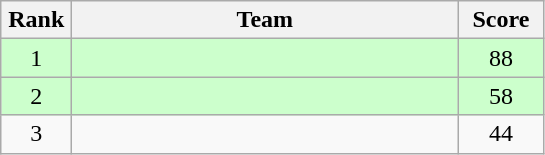<table class=wikitable style="text-align:center;">
<tr>
<th width=40>Rank</th>
<th width=250>Team</th>
<th width=50>Score</th>
</tr>
<tr bgcolor="ccffcc">
<td>1</td>
<td align=left><br></td>
<td>88</td>
</tr>
<tr bgcolor="ccffcc">
<td>2</td>
<td align=left><br></td>
<td>58</td>
</tr>
<tr>
<td>3</td>
<td align=left><br></td>
<td>44</td>
</tr>
</table>
